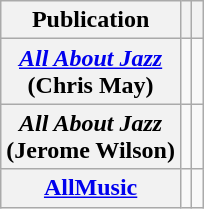<table class="wikitable sortable plainrowheaders">
<tr>
<th scope="col">Publication</th>
<th scope="col"></th>
<th scope="col"></th>
</tr>
<tr>
<th scope="row"><em><a href='#'>All About Jazz</a></em><br>(Chris May)</th>
<td></td>
<td></td>
</tr>
<tr>
<th scope="row"><em>All About Jazz</em><br>(Jerome Wilson)</th>
<td></td>
<td></td>
</tr>
<tr>
<th scope="row"><a href='#'>AllMusic</a></th>
<td></td>
<td></td>
</tr>
</table>
